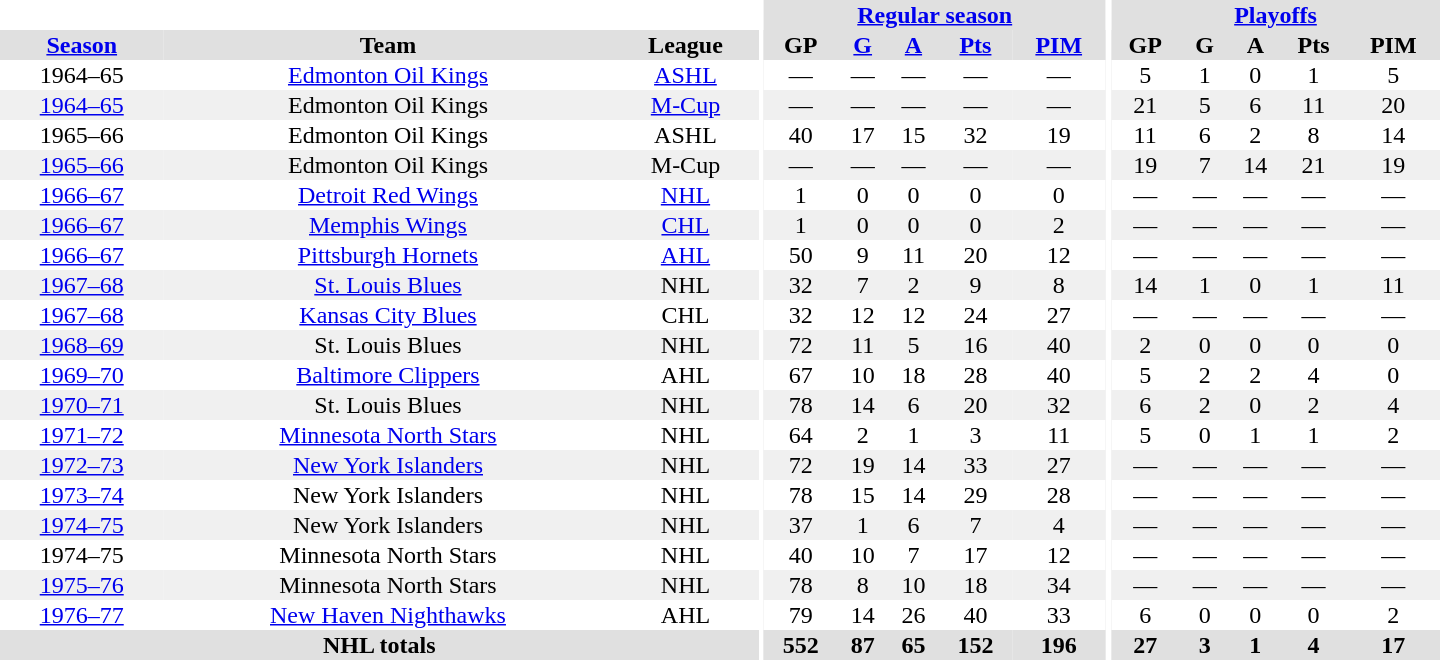<table border="0" cellpadding="1" cellspacing="0" style="text-align:center; width:60em">
<tr bgcolor="#e0e0e0">
<th colspan="3" bgcolor="#ffffff"></th>
<th rowspan="100" bgcolor="#ffffff"></th>
<th colspan="5"><a href='#'>Regular season</a></th>
<th rowspan="100" bgcolor="#ffffff"></th>
<th colspan="5"><a href='#'>Playoffs</a></th>
</tr>
<tr bgcolor="#e0e0e0">
<th><a href='#'>Season</a></th>
<th>Team</th>
<th>League</th>
<th>GP</th>
<th><a href='#'>G</a></th>
<th><a href='#'>A</a></th>
<th><a href='#'>Pts</a></th>
<th><a href='#'>PIM</a></th>
<th>GP</th>
<th>G</th>
<th>A</th>
<th>Pts</th>
<th>PIM</th>
</tr>
<tr>
<td>1964–65</td>
<td><a href='#'>Edmonton Oil Kings</a></td>
<td><a href='#'>ASHL</a></td>
<td>—</td>
<td>—</td>
<td>—</td>
<td>—</td>
<td>—</td>
<td>5</td>
<td>1</td>
<td>0</td>
<td>1</td>
<td>5</td>
</tr>
<tr bgcolor="#f0f0f0">
<td><a href='#'>1964–65</a></td>
<td>Edmonton Oil Kings</td>
<td><a href='#'>M-Cup</a></td>
<td>—</td>
<td>—</td>
<td>—</td>
<td>—</td>
<td>—</td>
<td>21</td>
<td>5</td>
<td>6</td>
<td>11</td>
<td>20</td>
</tr>
<tr>
<td>1965–66</td>
<td>Edmonton Oil Kings</td>
<td>ASHL</td>
<td>40</td>
<td>17</td>
<td>15</td>
<td>32</td>
<td>19</td>
<td>11</td>
<td>6</td>
<td>2</td>
<td>8</td>
<td>14</td>
</tr>
<tr bgcolor="#f0f0f0">
<td><a href='#'>1965–66</a></td>
<td>Edmonton Oil Kings</td>
<td>M-Cup</td>
<td>—</td>
<td>—</td>
<td>—</td>
<td>—</td>
<td>—</td>
<td>19</td>
<td>7</td>
<td>14</td>
<td>21</td>
<td>19</td>
</tr>
<tr>
<td><a href='#'>1966–67</a></td>
<td><a href='#'>Detroit Red Wings</a></td>
<td><a href='#'>NHL</a></td>
<td>1</td>
<td>0</td>
<td>0</td>
<td>0</td>
<td>0</td>
<td>—</td>
<td>—</td>
<td>—</td>
<td>—</td>
<td>—</td>
</tr>
<tr bgcolor="#f0f0f0">
<td><a href='#'>1966–67</a></td>
<td><a href='#'>Memphis Wings</a></td>
<td><a href='#'>CHL</a></td>
<td>1</td>
<td>0</td>
<td>0</td>
<td>0</td>
<td>2</td>
<td>—</td>
<td>—</td>
<td>—</td>
<td>—</td>
<td>—</td>
</tr>
<tr>
<td><a href='#'>1966–67</a></td>
<td><a href='#'>Pittsburgh Hornets</a></td>
<td><a href='#'>AHL</a></td>
<td>50</td>
<td>9</td>
<td>11</td>
<td>20</td>
<td>12</td>
<td>—</td>
<td>—</td>
<td>—</td>
<td>—</td>
<td>—</td>
</tr>
<tr bgcolor="#f0f0f0">
<td><a href='#'>1967–68</a></td>
<td><a href='#'>St. Louis Blues</a></td>
<td>NHL</td>
<td>32</td>
<td>7</td>
<td>2</td>
<td>9</td>
<td>8</td>
<td>14</td>
<td>1</td>
<td>0</td>
<td>1</td>
<td>11</td>
</tr>
<tr>
<td><a href='#'>1967–68</a></td>
<td><a href='#'>Kansas City Blues</a></td>
<td>CHL</td>
<td>32</td>
<td>12</td>
<td>12</td>
<td>24</td>
<td>27</td>
<td>—</td>
<td>—</td>
<td>—</td>
<td>—</td>
<td>—</td>
</tr>
<tr bgcolor="#f0f0f0">
<td><a href='#'>1968–69</a></td>
<td>St. Louis Blues</td>
<td>NHL</td>
<td>72</td>
<td>11</td>
<td>5</td>
<td>16</td>
<td>40</td>
<td>2</td>
<td>0</td>
<td>0</td>
<td>0</td>
<td>0</td>
</tr>
<tr>
<td><a href='#'>1969–70</a></td>
<td><a href='#'>Baltimore Clippers</a></td>
<td>AHL</td>
<td>67</td>
<td>10</td>
<td>18</td>
<td>28</td>
<td>40</td>
<td>5</td>
<td>2</td>
<td>2</td>
<td>4</td>
<td>0</td>
</tr>
<tr bgcolor="#f0f0f0">
<td><a href='#'>1970–71</a></td>
<td>St. Louis Blues</td>
<td>NHL</td>
<td>78</td>
<td>14</td>
<td>6</td>
<td>20</td>
<td>32</td>
<td>6</td>
<td>2</td>
<td>0</td>
<td>2</td>
<td>4</td>
</tr>
<tr>
<td><a href='#'>1971–72</a></td>
<td><a href='#'>Minnesota North Stars</a></td>
<td>NHL</td>
<td>64</td>
<td>2</td>
<td>1</td>
<td>3</td>
<td>11</td>
<td>5</td>
<td>0</td>
<td>1</td>
<td>1</td>
<td>2</td>
</tr>
<tr bgcolor="#f0f0f0">
<td><a href='#'>1972–73</a></td>
<td><a href='#'>New York Islanders</a></td>
<td>NHL</td>
<td>72</td>
<td>19</td>
<td>14</td>
<td>33</td>
<td>27</td>
<td>—</td>
<td>—</td>
<td>—</td>
<td>—</td>
<td>—</td>
</tr>
<tr>
<td><a href='#'>1973–74</a></td>
<td>New York Islanders</td>
<td>NHL</td>
<td>78</td>
<td>15</td>
<td>14</td>
<td>29</td>
<td>28</td>
<td>—</td>
<td>—</td>
<td>—</td>
<td>—</td>
<td>—</td>
</tr>
<tr bgcolor="#f0f0f0">
<td><a href='#'>1974–75</a></td>
<td>New York Islanders</td>
<td>NHL</td>
<td>37</td>
<td>1</td>
<td>6</td>
<td>7</td>
<td>4</td>
<td>—</td>
<td>—</td>
<td>—</td>
<td>—</td>
<td>—</td>
</tr>
<tr>
<td>1974–75</td>
<td>Minnesota North Stars</td>
<td>NHL</td>
<td>40</td>
<td>10</td>
<td>7</td>
<td>17</td>
<td>12</td>
<td>—</td>
<td>—</td>
<td>—</td>
<td>—</td>
<td>—</td>
</tr>
<tr bgcolor="#f0f0f0">
<td><a href='#'>1975–76</a></td>
<td>Minnesota North Stars</td>
<td>NHL</td>
<td>78</td>
<td>8</td>
<td>10</td>
<td>18</td>
<td>34</td>
<td>—</td>
<td>—</td>
<td>—</td>
<td>—</td>
<td>—</td>
</tr>
<tr>
<td><a href='#'>1976–77</a></td>
<td><a href='#'>New Haven Nighthawks</a></td>
<td>AHL</td>
<td>79</td>
<td>14</td>
<td>26</td>
<td>40</td>
<td>33</td>
<td>6</td>
<td>0</td>
<td>0</td>
<td>0</td>
<td>2</td>
</tr>
<tr bgcolor="#e0e0e0">
<th colspan="3">NHL totals</th>
<th>552</th>
<th>87</th>
<th>65</th>
<th>152</th>
<th>196</th>
<th>27</th>
<th>3</th>
<th>1</th>
<th>4</th>
<th>17</th>
</tr>
</table>
